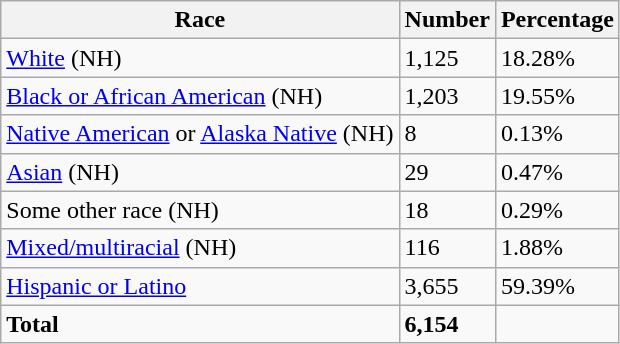<table class="wikitable">
<tr>
<th>Race</th>
<th>Number</th>
<th>Percentage</th>
</tr>
<tr>
<td><a href='#'>White</a> (NH)</td>
<td>1,125</td>
<td>18.28%</td>
</tr>
<tr>
<td><a href='#'>Black or African American</a> (NH)</td>
<td>1,203</td>
<td>19.55%</td>
</tr>
<tr>
<td><a href='#'>Native American</a> or <a href='#'>Alaska Native</a> (NH)</td>
<td>8</td>
<td>0.13%</td>
</tr>
<tr>
<td><a href='#'>Asian</a> (NH)</td>
<td>29</td>
<td>0.47%</td>
</tr>
<tr>
<td>Some other race (NH)</td>
<td>18</td>
<td>0.29%</td>
</tr>
<tr>
<td><a href='#'>Mixed/multiracial</a> (NH)</td>
<td>116</td>
<td>1.88%</td>
</tr>
<tr>
<td><a href='#'>Hispanic or Latino</a></td>
<td>3,655</td>
<td>59.39%</td>
</tr>
<tr>
<td><strong>Total</strong></td>
<td><strong>6,154</strong></td>
<td></td>
</tr>
</table>
